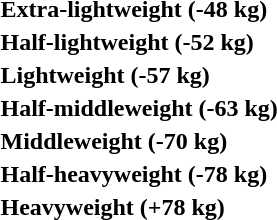<table>
<tr>
<th rowspan=2 style="text-align:left;">Extra-lightweight (-48 kg)</th>
<td rowspan=2></td>
<td rowspan=2></td>
<td></td>
</tr>
<tr>
<td></td>
</tr>
<tr>
<th rowspan=2 style="text-align:left;">Half-lightweight (-52 kg)</th>
<td rowspan=2></td>
<td rowspan=2></td>
<td></td>
</tr>
<tr>
<td></td>
</tr>
<tr>
<th rowspan=2 style="text-align:left;">Lightweight (-57 kg)</th>
<td rowspan=2></td>
<td rowspan=2></td>
<td></td>
</tr>
<tr>
<td></td>
</tr>
<tr>
<th rowspan=2 style="text-align:left;">Half-middleweight (-63 kg)</th>
<td rowspan=2></td>
<td rowspan=2></td>
<td></td>
</tr>
<tr>
<td></td>
</tr>
<tr>
<th rowspan=2 style="text-align:left;">Middleweight (-70 kg)</th>
<td rowspan=2></td>
<td rowspan=2></td>
<td></td>
</tr>
<tr>
<td></td>
</tr>
<tr>
<th rowspan=2 style="text-align:left;">Half-heavyweight (-78 kg)</th>
<td rowspan=2></td>
<td rowspan=2></td>
<td></td>
</tr>
<tr>
<td></td>
</tr>
<tr>
<th rowspan=2 style="text-align:left;">Heavyweight (+78 kg)</th>
<td rowspan=2></td>
<td rowspan=2></td>
<td></td>
</tr>
<tr>
<td></td>
</tr>
</table>
